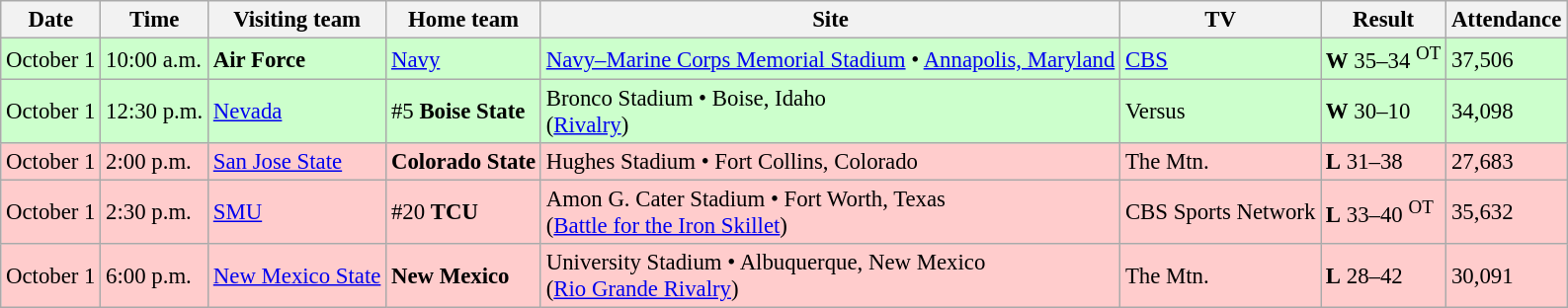<table class="wikitable" style="font-size:95%;">
<tr>
<th>Date</th>
<th>Time</th>
<th>Visiting team</th>
<th>Home team</th>
<th>Site</th>
<th>TV</th>
<th>Result</th>
<th>Attendance</th>
</tr>
<tr style="background:#cfc;">
<td>October 1</td>
<td>10:00 a.m.</td>
<td><strong>Air Force</strong></td>
<td><a href='#'>Navy</a></td>
<td><a href='#'>Navy–Marine Corps Memorial Stadium</a> • <a href='#'>Annapolis, Maryland</a></td>
<td><a href='#'>CBS</a></td>
<td><strong>W</strong> 35–34 <sup>OT</sup></td>
<td>37,506</td>
</tr>
<tr style="background:#cfc;">
<td>October 1</td>
<td>12:30 p.m.</td>
<td><a href='#'>Nevada</a></td>
<td>#5 <strong>Boise State</strong></td>
<td>Bronco Stadium • Boise, Idaho<br>(<a href='#'>Rivalry</a>)</td>
<td>Versus</td>
<td><strong>W</strong> 30–10</td>
<td>34,098</td>
</tr>
<tr style="background:#fcc;">
<td>October 1</td>
<td>2:00 p.m.</td>
<td><a href='#'>San Jose State</a></td>
<td><strong>Colorado State</strong></td>
<td>Hughes Stadium • Fort Collins, Colorado</td>
<td>The Mtn.</td>
<td><strong>L</strong> 31–38</td>
<td>27,683</td>
</tr>
<tr style="background:#fcc;">
<td>October 1</td>
<td>2:30 p.m.</td>
<td><a href='#'>SMU</a></td>
<td>#20 <strong>TCU</strong></td>
<td>Amon G. Cater Stadium • Fort Worth, Texas<br>(<a href='#'>Battle for the Iron Skillet</a>)</td>
<td>CBS Sports Network</td>
<td><strong>L</strong> 33–40 <sup>OT</sup></td>
<td>35,632</td>
</tr>
<tr style="background:#fcc;">
<td>October 1</td>
<td>6:00 p.m.</td>
<td><a href='#'>New Mexico State</a></td>
<td><strong>New Mexico</strong></td>
<td>University Stadium • Albuquerque, New Mexico<br>(<a href='#'>Rio Grande Rivalry</a>)</td>
<td>The Mtn.</td>
<td><strong>L</strong> 28–42</td>
<td>30,091</td>
</tr>
</table>
